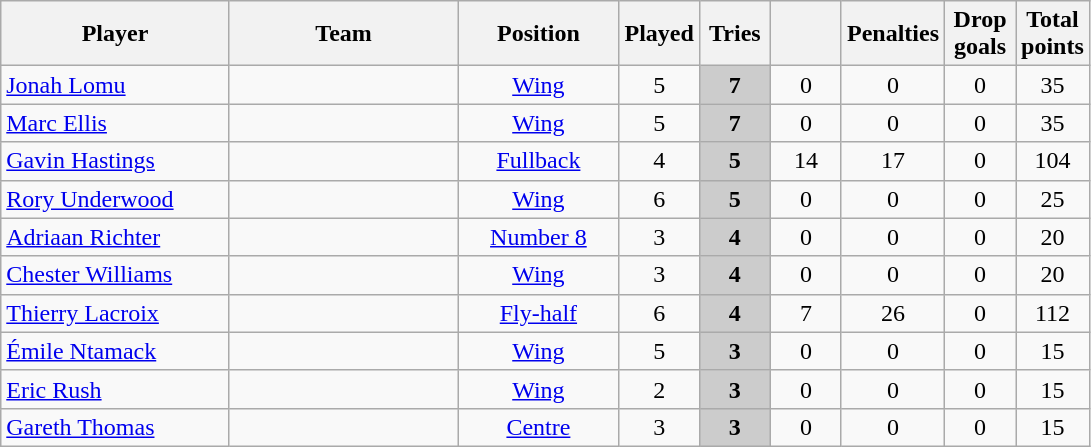<table class="wikitable" style="text-align:center">
<tr>
<th width=145>Player</th>
<th width=145>Team</th>
<th width=100>Position</th>
<th width=40>Played</th>
<th width=40>Tries</th>
<th width=40></th>
<th width=40>Penalties</th>
<th width=40>Drop goals</th>
<th width=40>Total points</th>
</tr>
<tr>
<td align="left"><a href='#'>Jonah Lomu</a></td>
<td align="left"></td>
<td><a href='#'>Wing</a></td>
<td>5</td>
<td ! scope=row style="background:#ccc"><strong>7</strong></td>
<td>0</td>
<td>0</td>
<td>0</td>
<td>35</td>
</tr>
<tr>
<td align="left"><a href='#'>Marc Ellis</a></td>
<td align="left"></td>
<td><a href='#'>Wing</a></td>
<td>5</td>
<td ! scope=row style="background:#ccc"><strong>7</strong></td>
<td>0</td>
<td>0</td>
<td>0</td>
<td>35</td>
</tr>
<tr>
<td align="left"><a href='#'>Gavin Hastings</a></td>
<td align="left"></td>
<td><a href='#'>Fullback</a></td>
<td>4</td>
<td ! scope=row style="background:#ccc"><strong>5</strong></td>
<td>14</td>
<td>17</td>
<td>0</td>
<td>104</td>
</tr>
<tr>
<td align="left"><a href='#'>Rory Underwood</a></td>
<td align="left"></td>
<td><a href='#'>Wing</a></td>
<td>6</td>
<td ! scope=row style="background:#ccc"><strong>5</strong></td>
<td>0</td>
<td>0</td>
<td>0</td>
<td>25</td>
</tr>
<tr>
<td align="left"><a href='#'>Adriaan Richter</a></td>
<td align="left"></td>
<td><a href='#'>Number 8</a></td>
<td>3</td>
<td ! scope=row style="background:#ccc"><strong>4</strong></td>
<td>0</td>
<td>0</td>
<td>0</td>
<td>20</td>
</tr>
<tr>
<td align="left"><a href='#'>Chester Williams</a></td>
<td align="left"></td>
<td><a href='#'>Wing</a></td>
<td>3</td>
<td ! scope=row style="background:#ccc"><strong>4</strong></td>
<td>0</td>
<td>0</td>
<td>0</td>
<td>20</td>
</tr>
<tr>
<td align="left"><a href='#'>Thierry Lacroix</a></td>
<td align="left"></td>
<td><a href='#'>Fly-half</a></td>
<td>6</td>
<td ! scope=row style="background:#ccc"><strong>4</strong></td>
<td>7</td>
<td>26</td>
<td>0</td>
<td>112</td>
</tr>
<tr>
<td align="left"><a href='#'>Émile Ntamack</a></td>
<td align="left"></td>
<td><a href='#'>Wing</a></td>
<td>5</td>
<td ! scope=row style="background:#ccc"><strong>3</strong></td>
<td>0</td>
<td>0</td>
<td>0</td>
<td>15</td>
</tr>
<tr>
<td align="left"><a href='#'>Eric Rush</a></td>
<td align="left"></td>
<td><a href='#'>Wing</a></td>
<td>2</td>
<td ! scope=row style="background:#ccc"><strong>3</strong></td>
<td>0</td>
<td>0</td>
<td>0</td>
<td>15</td>
</tr>
<tr>
<td align="left"><a href='#'>Gareth Thomas</a></td>
<td align="left"></td>
<td><a href='#'>Centre</a></td>
<td>3</td>
<td ! scope=row style="background:#ccc"><strong>3</strong></td>
<td>0</td>
<td>0</td>
<td>0</td>
<td>15</td>
</tr>
</table>
